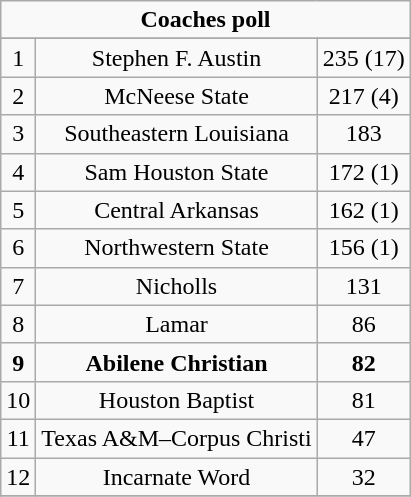<table class="wikitable">
<tr align="center">
<td align="center" Colspan="3"><strong>Coaches poll</strong></td>
</tr>
<tr align="center">
</tr>
<tr align="center">
<td>1</td>
<td>Stephen F. Austin</td>
<td>235 (17)</td>
</tr>
<tr align="center">
<td>2</td>
<td>McNeese State</td>
<td>217 (4)</td>
</tr>
<tr align="center">
<td>3</td>
<td>Southeastern Louisiana</td>
<td>183</td>
</tr>
<tr align="center">
<td>4</td>
<td>Sam Houston State</td>
<td>172 (1)</td>
</tr>
<tr align="center">
<td>5</td>
<td>Central Arkansas</td>
<td>162 (1)</td>
</tr>
<tr align="center">
<td>6</td>
<td>Northwestern State</td>
<td>156 (1)</td>
</tr>
<tr align="center">
<td>7</td>
<td>Nicholls</td>
<td>131</td>
</tr>
<tr align="center">
<td>8</td>
<td>Lamar</td>
<td>86</td>
</tr>
<tr align="center">
<td><strong>9</strong></td>
<td><strong>Abilene Christian</strong></td>
<td><strong>82</strong></td>
</tr>
<tr align="center">
<td>10</td>
<td>Houston Baptist</td>
<td>81</td>
</tr>
<tr align="center">
<td>11</td>
<td>Texas A&M–Corpus Christi</td>
<td>47</td>
</tr>
<tr align="center">
<td>12</td>
<td>Incarnate Word</td>
<td>32</td>
</tr>
<tr align="center">
</tr>
</table>
